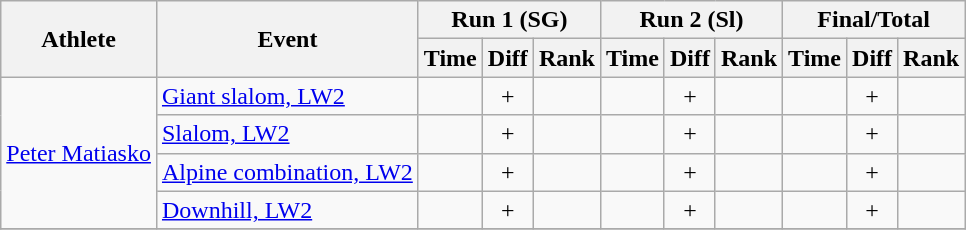<table class="wikitable" style="font-size:100%">
<tr>
<th rowspan="2">Athlete</th>
<th rowspan="2">Event</th>
<th colspan="3">Run 1 (SG)</th>
<th colspan="3">Run 2 (Sl)</th>
<th colspan="3">Final/Total</th>
</tr>
<tr>
<th>Time</th>
<th>Diff</th>
<th>Rank</th>
<th>Time</th>
<th>Diff</th>
<th>Rank</th>
<th>Time</th>
<th>Diff</th>
<th>Rank</th>
</tr>
<tr>
<td rowspan=4><a href='#'>Peter Matiasko</a></td>
<td><a href='#'>Giant slalom, LW2</a></td>
<td align="center"></td>
<td align="center">+</td>
<td align="center"></td>
<td align="center"></td>
<td align="center">+</td>
<td align="center"></td>
<td align="center"></td>
<td align="center">+</td>
<td colspan="3" align="center"></td>
</tr>
<tr>
<td><a href='#'>Slalom, LW2</a></td>
<td align="center"></td>
<td align="center">+</td>
<td align="center"></td>
<td align="center"></td>
<td align="center">+</td>
<td align="center"></td>
<td align="center"></td>
<td align="center">+</td>
<td colspan="3" align="center"></td>
</tr>
<tr>
<td><a href='#'>Alpine combination, LW2</a></td>
<td align="center"></td>
<td align="center">+</td>
<td align="center"></td>
<td align="center"></td>
<td align="center">+</td>
<td align="center"></td>
<td align="center"></td>
<td align="center">+</td>
<td colspan="3" align="center"></td>
</tr>
<tr>
<td><a href='#'>Downhill, LW2</a></td>
<td align="center"></td>
<td align="center">+</td>
<td align="center"></td>
<td align="center"></td>
<td align="center">+</td>
<td align="center"></td>
<td align="center"></td>
<td align="center">+</td>
<td colspan="3" align="center"></td>
</tr>
<tr>
</tr>
</table>
